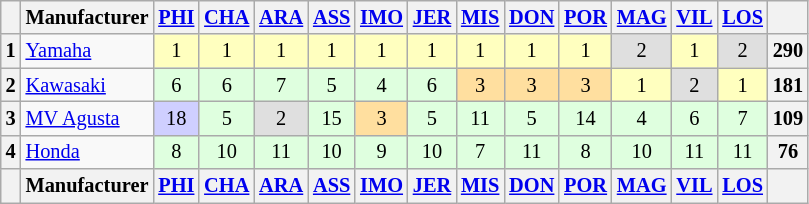<table class="wikitable" style="font-size: 85%; text-align: center">
<tr valign="top">
<th valign="middle"></th>
<th valign="middle">Manufacturer</th>
<th><a href='#'>PHI</a><br></th>
<th><a href='#'>CHA</a><br></th>
<th><a href='#'>ARA</a><br></th>
<th><a href='#'>ASS</a><br></th>
<th><a href='#'>IMO</a><br></th>
<th><a href='#'>JER</a><br></th>
<th><a href='#'>MIS</a><br></th>
<th><a href='#'>DON</a><br></th>
<th><a href='#'>POR</a><br></th>
<th><a href='#'>MAG</a><br></th>
<th><a href='#'>VIL</a><br></th>
<th><a href='#'>LOS</a><br></th>
<th valign="middle"></th>
</tr>
<tr>
<th>1</th>
<td align=left> <a href='#'>Yamaha</a></td>
<td style="background:#ffffbf;">1</td>
<td style="background:#ffffbf;">1</td>
<td style="background:#ffffbf;">1</td>
<td style="background:#ffffbf;">1</td>
<td style="background:#ffffbf;">1</td>
<td style="background:#ffffbf;">1</td>
<td style="background:#ffffbf;">1</td>
<td style="background:#ffffbf;">1</td>
<td style="background:#ffffbf;">1</td>
<td style="background:#dfdfdf;">2</td>
<td style="background:#ffffbf;">1</td>
<td style="background:#dfdfdf;">2</td>
<th>290</th>
</tr>
<tr>
<th>2</th>
<td align=left> <a href='#'>Kawasaki</a></td>
<td style="background:#dfffdf;">6</td>
<td style="background:#dfffdf;">6</td>
<td style="background:#dfffdf;">7</td>
<td style="background:#dfffdf;">5</td>
<td style="background:#dfffdf;">4</td>
<td style="background:#dfffdf;">6</td>
<td style="background:#ffdf9f;">3</td>
<td style="background:#ffdf9f;">3</td>
<td style="background:#ffdf9f;">3</td>
<td style="background:#ffffbf;">1</td>
<td style="background:#dfdfdf;">2</td>
<td style="background:#ffffbf;">1</td>
<th>181</th>
</tr>
<tr>
<th>3</th>
<td align=left> <a href='#'>MV Agusta</a></td>
<td style="background:#cfcfff;">18</td>
<td style="background:#dfffdf;">5</td>
<td style="background:#dfdfdf;">2</td>
<td style="background:#dfffdf;">15</td>
<td style="background:#ffdf9f;">3</td>
<td style="background:#dfffdf;">5</td>
<td style="background:#dfffdf;">11</td>
<td style="background:#dfffdf;">5</td>
<td style="background:#dfffdf;">14</td>
<td style="background:#dfffdf;">4</td>
<td style="background:#dfffdf;">6</td>
<td style="background:#dfffdf;">7</td>
<th>109</th>
</tr>
<tr>
<th>4</th>
<td align=left> <a href='#'>Honda</a></td>
<td style="background:#dfffdf;">8</td>
<td style="background:#dfffdf;">10</td>
<td style="background:#dfffdf;">11</td>
<td style="background:#dfffdf;">10</td>
<td style="background:#dfffdf;">9</td>
<td style="background:#dfffdf;">10</td>
<td style="background:#dfffdf;">7</td>
<td style="background:#dfffdf;">11</td>
<td style="background:#dfffdf;">8</td>
<td style="background:#dfffdf;">10</td>
<td style="background:#dfffdf;">11</td>
<td style="background:#dfffdf;">11</td>
<th>76</th>
</tr>
<tr valign="top">
<th valign="middle"></th>
<th valign="middle">Manufacturer</th>
<th><a href='#'>PHI</a><br></th>
<th><a href='#'>CHA</a><br></th>
<th><a href='#'>ARA</a><br></th>
<th><a href='#'>ASS</a><br></th>
<th><a href='#'>IMO</a><br></th>
<th><a href='#'>JER</a><br></th>
<th><a href='#'>MIS</a><br></th>
<th><a href='#'>DON</a><br></th>
<th><a href='#'>POR</a><br></th>
<th><a href='#'>MAG</a><br></th>
<th><a href='#'>VIL</a><br></th>
<th><a href='#'>LOS</a><br></th>
<th valign="middle"></th>
</tr>
</table>
